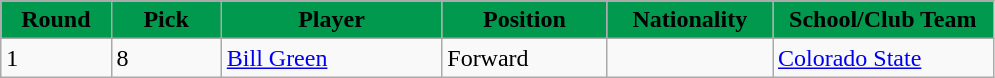<table class="wikitable sortable sortable">
<tr>
<th style="background:#00994d; width:10%;">Round</th>
<th style="background:#00994d; width:10%;">Pick</th>
<th style="background:#00994d; width:20%;">Player</th>
<th style="background:#00994d; width:15%;">Position</th>
<th style="background:#00994d; width:15%;">Nationality</th>
<th style="background:#00994d; width:20%;">School/Club Team</th>
</tr>
<tr>
<td>1</td>
<td>8</td>
<td><a href='#'>Bill Green</a></td>
<td>Forward</td>
<td></td>
<td><a href='#'>Colorado State</a></td>
</tr>
</table>
